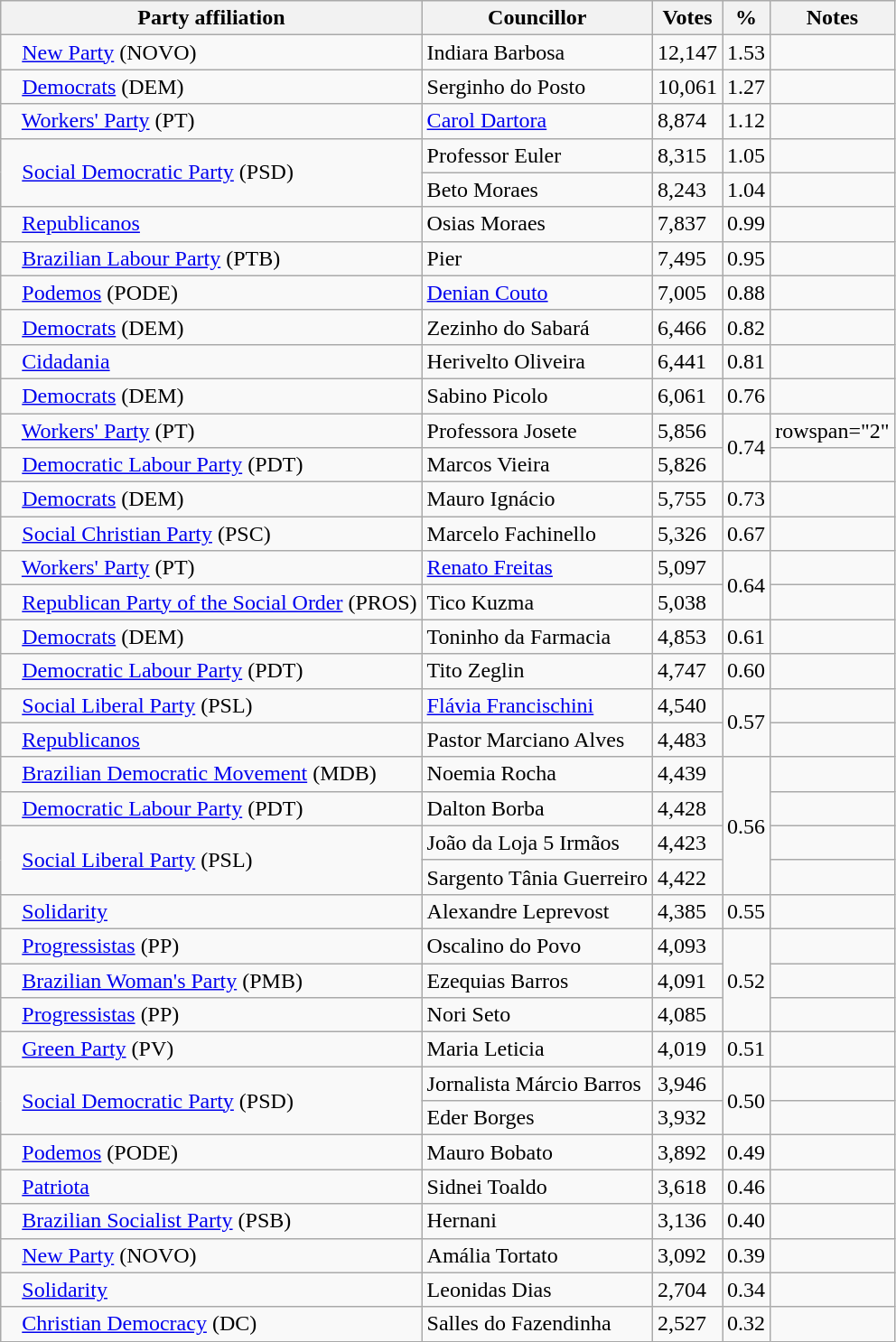<table class="wikitable">
<tr>
<th>Party affiliation</th>
<th>Councillor</th>
<th>Votes</th>
<th>%</th>
<th>Notes</th>
</tr>
<tr>
<td><span> </span> <a href='#'>New Party</a> (NOVO)</td>
<td>Indiara Barbosa</td>
<td>12,147</td>
<td>1.53</td>
<td></td>
</tr>
<tr>
<td><span> </span> <a href='#'>Democrats</a> (DEM)</td>
<td>Serginho do Posto</td>
<td>10,061</td>
<td>1.27</td>
<td></td>
</tr>
<tr>
<td><span> </span> <a href='#'>Workers' Party</a> (PT)</td>
<td><a href='#'>Carol Dartora</a></td>
<td>8,874</td>
<td>1.12</td>
<td></td>
</tr>
<tr>
<td rowspan="2"><span> </span> <a href='#'>Social Democratic Party</a> (PSD)</td>
<td>Professor Euler</td>
<td>8,315</td>
<td>1.05</td>
<td></td>
</tr>
<tr>
<td>Beto Moraes</td>
<td>8,243</td>
<td>1.04</td>
<td></td>
</tr>
<tr>
<td><span> </span> <a href='#'>Republicanos</a></td>
<td>Osias Moraes</td>
<td>7,837</td>
<td>0.99</td>
<td></td>
</tr>
<tr>
<td><span> </span> <a href='#'>Brazilian Labour Party</a> (PTB)</td>
<td>Pier</td>
<td>7,495</td>
<td>0.95</td>
<td></td>
</tr>
<tr>
<td><span> </span> <a href='#'>Podemos</a> (PODE)</td>
<td><a href='#'>Denian Couto</a></td>
<td>7,005</td>
<td>0.88</td>
<td></td>
</tr>
<tr>
<td><span> </span> <a href='#'>Democrats</a> (DEM)</td>
<td>Zezinho do Sabará</td>
<td>6,466</td>
<td>0.82</td>
<td></td>
</tr>
<tr>
<td><span> </span> <a href='#'>Cidadania</a></td>
<td>Herivelto Oliveira</td>
<td>6,441</td>
<td>0.81</td>
<td></td>
</tr>
<tr>
<td><span> </span> <a href='#'>Democrats</a> (DEM)</td>
<td>Sabino Picolo</td>
<td>6,061</td>
<td>0.76</td>
<td></td>
</tr>
<tr>
<td><span> </span> <a href='#'>Workers' Party</a> (PT)</td>
<td>Professora Josete</td>
<td>5,856</td>
<td rowspan="2">0.74</td>
<td>rowspan="2" </td>
</tr>
<tr>
<td><span> </span> <a href='#'>Democratic Labour Party</a> (PDT)</td>
<td>Marcos Vieira</td>
<td>5,826</td>
</tr>
<tr>
<td><span> </span> <a href='#'>Democrats</a> (DEM)</td>
<td>Mauro Ignácio</td>
<td>5,755</td>
<td>0.73</td>
<td></td>
</tr>
<tr>
<td><span> </span> <a href='#'>Social Christian Party</a> (PSC)</td>
<td>Marcelo Fachinello</td>
<td>5,326</td>
<td>0.67</td>
<td></td>
</tr>
<tr>
<td><span> </span> <a href='#'>Workers' Party</a> (PT)</td>
<td><a href='#'>Renato Freitas</a></td>
<td>5,097</td>
<td rowspan="2">0.64</td>
<td></td>
</tr>
<tr>
<td><span> </span> <a href='#'>Republican Party of the Social Order</a> (PROS)</td>
<td>Tico Kuzma</td>
<td>5,038</td>
<td></td>
</tr>
<tr>
<td><span> </span> <a href='#'>Democrats</a> (DEM)</td>
<td>Toninho da Farmacia</td>
<td>4,853</td>
<td>0.61</td>
<td></td>
</tr>
<tr>
<td><span> </span> <a href='#'>Democratic Labour Party</a> (PDT)</td>
<td>Tito Zeglin</td>
<td>4,747</td>
<td>0.60</td>
<td></td>
</tr>
<tr>
<td><span> </span> <a href='#'>Social Liberal Party</a> (PSL)</td>
<td><a href='#'>Flávia Francischini</a></td>
<td>4,540</td>
<td rowspan="2">0.57</td>
<td></td>
</tr>
<tr>
<td><span> </span> <a href='#'>Republicanos</a></td>
<td>Pastor Marciano Alves</td>
<td>4,483</td>
<td></td>
</tr>
<tr>
<td><span> </span> <a href='#'>Brazilian Democratic Movement</a> (MDB)</td>
<td>Noemia Rocha</td>
<td>4,439</td>
<td rowspan="4">0.56</td>
<td></td>
</tr>
<tr>
<td><span> </span> <a href='#'>Democratic Labour Party</a> (PDT)</td>
<td>Dalton Borba</td>
<td>4,428</td>
<td></td>
</tr>
<tr>
<td rowspan="2"><span> </span> <a href='#'>Social Liberal Party</a> (PSL)</td>
<td>João da Loja 5 Irmãos</td>
<td>4,423</td>
<td></td>
</tr>
<tr>
<td>Sargento Tânia Guerreiro</td>
<td>4,422</td>
<td></td>
</tr>
<tr>
<td><span> </span> <a href='#'>Solidarity</a></td>
<td>Alexandre Leprevost</td>
<td>4,385</td>
<td>0.55</td>
<td></td>
</tr>
<tr>
<td><span> </span> <a href='#'>Progressistas</a> (PP)</td>
<td>Oscalino do Povo</td>
<td>4,093</td>
<td rowspan="3">0.52</td>
<td></td>
</tr>
<tr>
<td><span> </span> <a href='#'>Brazilian Woman's Party</a> (PMB)</td>
<td>Ezequias Barros</td>
<td>4,091</td>
<td></td>
</tr>
<tr>
<td><span> </span> <a href='#'>Progressistas</a> (PP)</td>
<td>Nori Seto</td>
<td>4,085</td>
<td></td>
</tr>
<tr>
<td><span> </span> <a href='#'>Green Party</a> (PV)</td>
<td>Maria Leticia</td>
<td>4,019</td>
<td>0.51</td>
<td></td>
</tr>
<tr>
<td rowspan="2"><span> </span> <a href='#'>Social Democratic Party</a> (PSD)</td>
<td>Jornalista Márcio Barros</td>
<td>3,946</td>
<td rowspan="2">0.50</td>
<td></td>
</tr>
<tr>
<td>Eder Borges</td>
<td>3,932</td>
<td></td>
</tr>
<tr>
<td><span> </span> <a href='#'>Podemos</a> (PODE)</td>
<td>Mauro Bobato</td>
<td>3,892</td>
<td>0.49</td>
<td></td>
</tr>
<tr>
<td><span> </span> <a href='#'>Patriota</a></td>
<td>Sidnei Toaldo</td>
<td>3,618</td>
<td>0.46</td>
<td></td>
</tr>
<tr>
<td><span> </span> <a href='#'>Brazilian Socialist Party</a> (PSB)</td>
<td>Hernani</td>
<td>3,136</td>
<td>0.40</td>
<td></td>
</tr>
<tr>
<td><span> </span> <a href='#'>New Party</a> (NOVO)</td>
<td>Amália Tortato</td>
<td>3,092</td>
<td>0.39</td>
<td></td>
</tr>
<tr>
<td><span> </span> <a href='#'>Solidarity</a></td>
<td>Leonidas Dias</td>
<td>2,704</td>
<td>0.34</td>
<td></td>
</tr>
<tr>
<td><span> </span> <a href='#'>Christian Democracy</a> (DC)</td>
<td>Salles do Fazendinha</td>
<td>2,527</td>
<td>0.32</td>
<td></td>
</tr>
</table>
